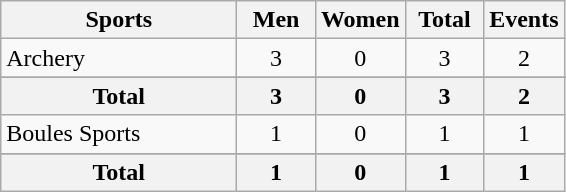<table class="wikitable sortable" style="text-align:center;">
<tr>
<th width=150>Sports</th>
<th width=45>Men</th>
<th width=45>Women</th>
<th width=45>Total</th>
<th width=45>Events</th>
</tr>
<tr>
<td align=left>Archery</td>
<td>3</td>
<td>0</td>
<td>3</td>
<td>2</td>
</tr>
<tr>
</tr>
<tr class="sortbottom">
<th>Total</th>
<th>3</th>
<th>0</th>
<th>3</th>
<th>2</th>
</tr>
<tr>
<td align=left>Boules Sports</td>
<td>1</td>
<td>0</td>
<td>1</td>
<td>1</td>
</tr>
<tr>
</tr>
<tr class="sortbottom">
<th>Total</th>
<th>1</th>
<th>0</th>
<th>1</th>
<th>1</th>
</tr>
</table>
